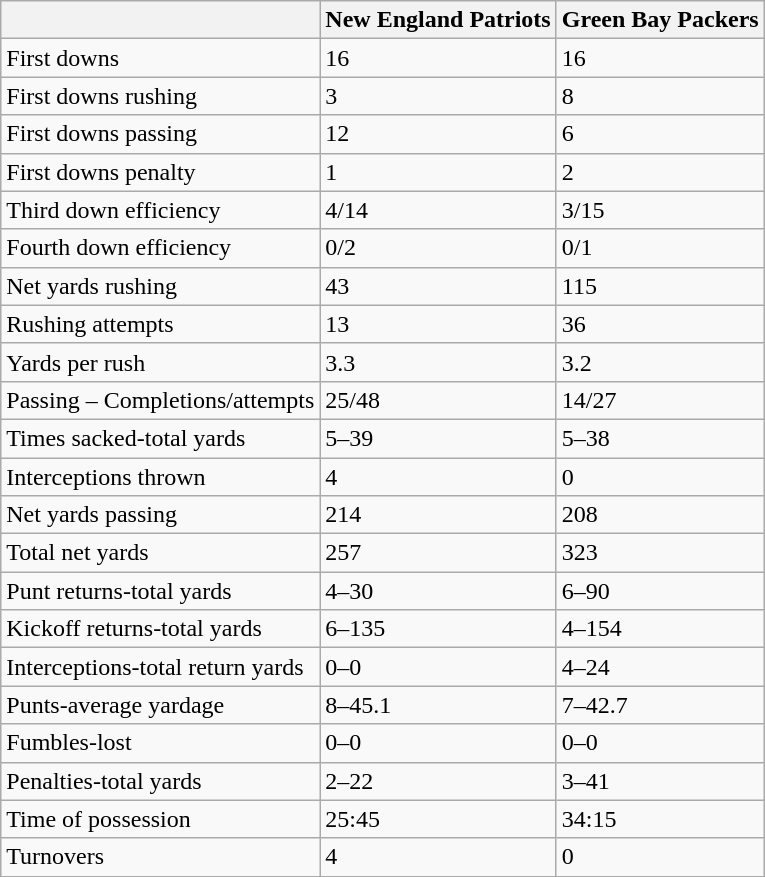<table class="wikitable">
<tr>
<th></th>
<th><strong>New England Patriots</strong></th>
<th><strong>Green Bay Packers</strong></th>
</tr>
<tr>
<td>First downs</td>
<td>16</td>
<td>16</td>
</tr>
<tr>
<td>First downs rushing</td>
<td>3</td>
<td>8</td>
</tr>
<tr>
<td>First downs passing</td>
<td>12</td>
<td>6</td>
</tr>
<tr>
<td>First downs penalty</td>
<td>1</td>
<td>2</td>
</tr>
<tr>
<td>Third down efficiency</td>
<td>4/14</td>
<td>3/15</td>
</tr>
<tr>
<td>Fourth down efficiency</td>
<td>0/2</td>
<td>0/1</td>
</tr>
<tr>
<td>Net yards rushing</td>
<td>43</td>
<td>115</td>
</tr>
<tr>
<td>Rushing attempts</td>
<td>13</td>
<td>36</td>
</tr>
<tr>
<td>Yards per rush</td>
<td>3.3</td>
<td>3.2</td>
</tr>
<tr>
<td>Passing – Completions/attempts</td>
<td>25/48</td>
<td>14/27</td>
</tr>
<tr>
<td>Times sacked-total yards</td>
<td>5–39</td>
<td>5–38</td>
</tr>
<tr>
<td>Interceptions thrown</td>
<td>4</td>
<td>0</td>
</tr>
<tr>
<td>Net yards passing</td>
<td>214</td>
<td>208</td>
</tr>
<tr>
<td>Total net yards</td>
<td>257</td>
<td>323</td>
</tr>
<tr>
<td>Punt returns-total yards</td>
<td>4–30</td>
<td>6–90</td>
</tr>
<tr>
<td>Kickoff returns-total yards</td>
<td>6–135</td>
<td>4–154</td>
</tr>
<tr>
<td>Interceptions-total return yards</td>
<td>0–0</td>
<td>4–24</td>
</tr>
<tr>
<td>Punts-average yardage</td>
<td>8–45.1</td>
<td>7–42.7</td>
</tr>
<tr>
<td>Fumbles-lost</td>
<td>0–0</td>
<td>0–0</td>
</tr>
<tr>
<td>Penalties-total yards</td>
<td>2–22</td>
<td>3–41</td>
</tr>
<tr>
<td>Time of possession</td>
<td>25:45</td>
<td>34:15</td>
</tr>
<tr>
<td>Turnovers</td>
<td>4</td>
<td>0</td>
</tr>
<tr>
</tr>
</table>
